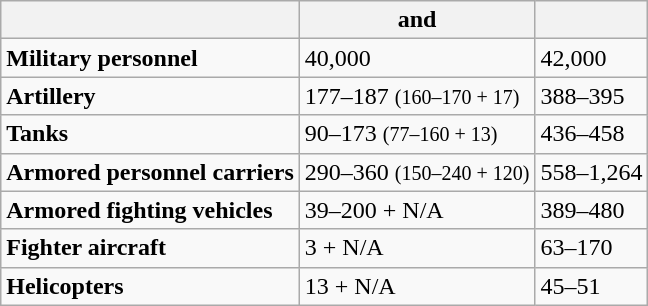<table class="wikitable">
<tr>
<th></th>
<th> and  </th>
<th></th>
</tr>
<tr>
<td><strong>Military personnel</strong></td>
<td>40,000</td>
<td>42,000</td>
</tr>
<tr>
<td><strong>Artillery</strong></td>
<td>177–187 <small>(160–170 + 17)</small></td>
<td>388–395</td>
</tr>
<tr>
<td><strong>Tanks</strong></td>
<td>90–173 <small>(77–160 + 13)</small></td>
<td>436–458</td>
</tr>
<tr>
<td><strong>Armored personnel carriers </strong></td>
<td>290–360 <small>(150–240 + 120)</small></td>
<td>558–1,264</td>
</tr>
<tr>
<td><strong>Armored fighting vehicles</strong></td>
<td>39–200 + N/A</td>
<td>389–480</td>
</tr>
<tr>
<td><strong>Fighter aircraft</strong></td>
<td>3 + N/A</td>
<td>63–170</td>
</tr>
<tr>
<td><strong>Helicopters</strong></td>
<td>13 + N/A</td>
<td>45–51</td>
</tr>
</table>
